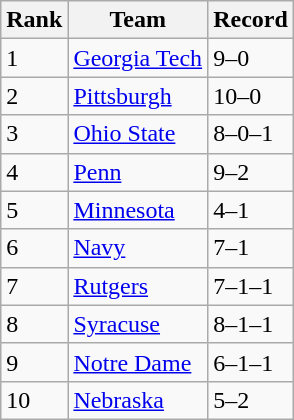<table class="wikitable">
<tr>
<th>Rank</th>
<th>Team</th>
<th>Record</th>
</tr>
<tr>
<td>1</td>
<td><a href='#'>Georgia Tech</a></td>
<td>9–0</td>
</tr>
<tr>
<td>2</td>
<td><a href='#'>Pittsburgh</a></td>
<td>10–0</td>
</tr>
<tr>
<td>3</td>
<td><a href='#'>Ohio State</a></td>
<td>8–0–1</td>
</tr>
<tr>
<td>4</td>
<td><a href='#'>Penn</a></td>
<td>9–2</td>
</tr>
<tr>
<td>5</td>
<td><a href='#'>Minnesota</a></td>
<td>4–1</td>
</tr>
<tr>
<td>6</td>
<td><a href='#'>Navy</a></td>
<td>7–1</td>
</tr>
<tr>
<td>7</td>
<td><a href='#'>Rutgers</a></td>
<td>7–1–1</td>
</tr>
<tr>
<td>8</td>
<td><a href='#'>Syracuse</a></td>
<td>8–1–1</td>
</tr>
<tr>
<td>9</td>
<td><a href='#'>Notre Dame</a></td>
<td>6–1–1</td>
</tr>
<tr>
<td>10</td>
<td><a href='#'>Nebraska</a></td>
<td>5–2</td>
</tr>
</table>
